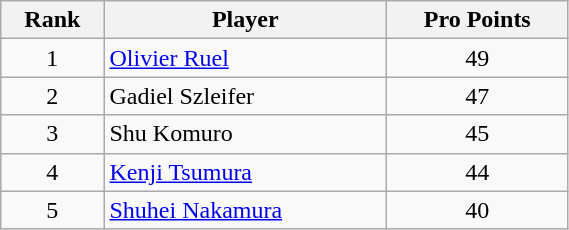<table class="wikitable" width=30%>
<tr>
<th>Rank</th>
<th>Player</th>
<th>Pro Points</th>
</tr>
<tr>
<td align=center>1</td>
<td> <a href='#'>Olivier Ruel</a></td>
<td align=center>49</td>
</tr>
<tr>
<td align=center>2</td>
<td> Gadiel Szleifer</td>
<td align=center>47</td>
</tr>
<tr>
<td align=center>3</td>
<td> Shu Komuro</td>
<td align=center>45</td>
</tr>
<tr>
<td align=center>4</td>
<td> <a href='#'>Kenji Tsumura</a></td>
<td align=center>44</td>
</tr>
<tr>
<td align=center>5</td>
<td> <a href='#'>Shuhei Nakamura</a></td>
<td align=center>40</td>
</tr>
</table>
